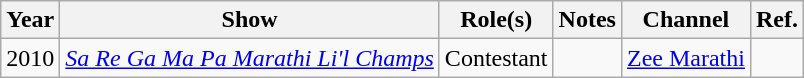<table class="wikitable">
<tr>
<th>Year</th>
<th>Show</th>
<th>Role(s)</th>
<th>Notes</th>
<th>Channel</th>
<th>Ref.</th>
</tr>
<tr>
<td>2010</td>
<td><em><a href='#'>Sa Re Ga Ma Pa Marathi Li'l Champs</a></em></td>
<td>Contestant</td>
<td></td>
<td><a href='#'>Zee Marathi</a></td>
<td></td>
</tr>
</table>
